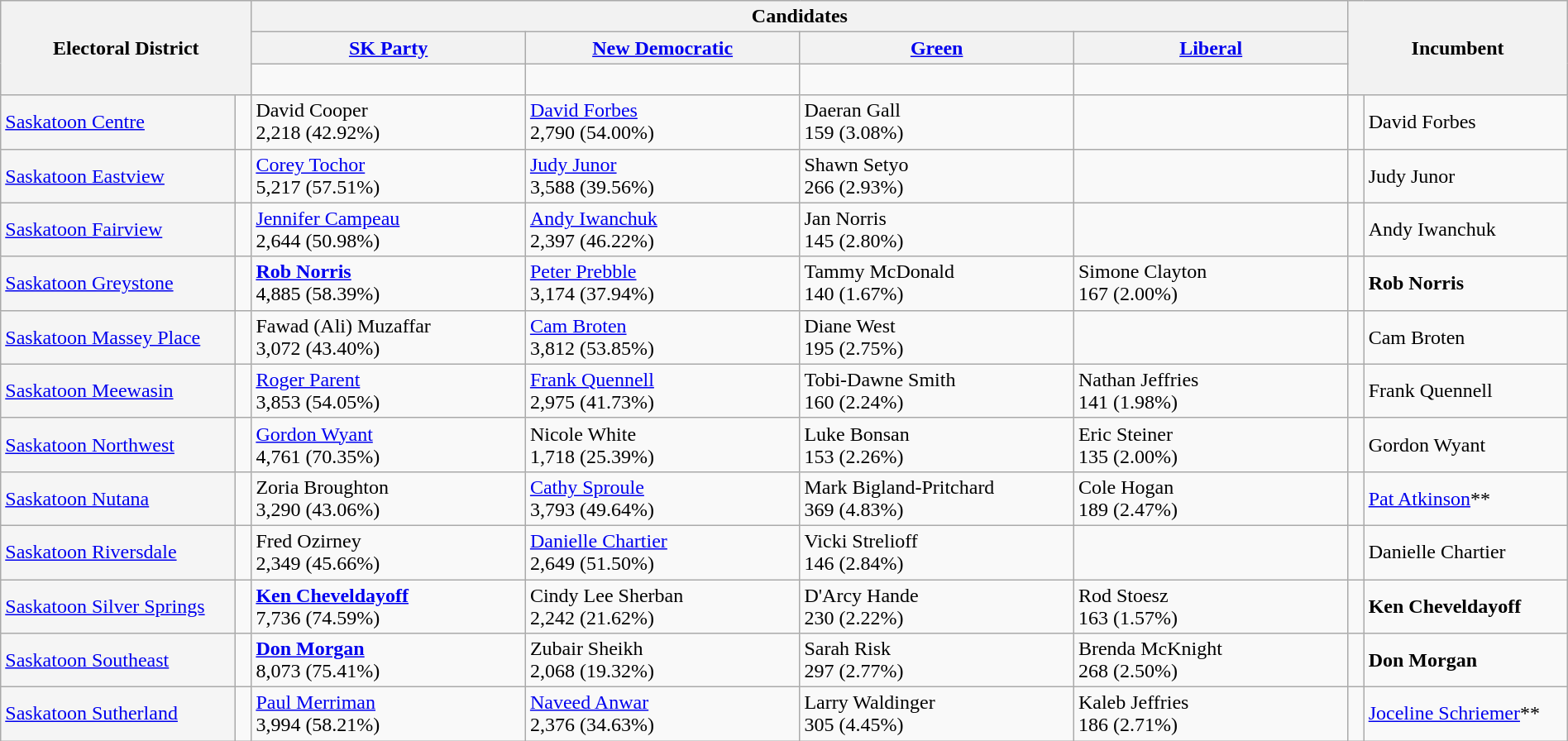<table class="wikitable" style="width:100%;">
<tr>
<th style="width:16%;" rowspan="3" colspan="2">Electoral District</th>
<th colspan=4>Candidates</th>
<th style="width:14%;" rowspan="3" colspan="2">Incumbent</th>
</tr>
<tr>
<th style="width:17.5%;"><a href='#'>SK Party</a></th>
<th style="width:17.5%;"><a href='#'>New Democratic</a></th>
<th style="width:17.5%;"><a href='#'>Green</a></th>
<th style="width:17.5%;"><a href='#'>Liberal</a></th>
</tr>
<tr>
<td width=17.5% > </td>
<td width=17.5% > </td>
<td width=17.5% > </td>
<td width=17.5% > </td>
</tr>
<tr>
<td style="background:whitesmoke;"><a href='#'>Saskatoon Centre</a></td>
<td> </td>
<td>David Cooper <br>2,218 (42.92%)</td>
<td><a href='#'>David Forbes</a> <br>2,790 (54.00%)</td>
<td>Daeran Gall <br>159 (3.08%)</td>
<td></td>
<td> </td>
<td>David Forbes</td>
</tr>
<tr>
<td style="background:whitesmoke;"><a href='#'>Saskatoon Eastview</a></td>
<td> </td>
<td><a href='#'>Corey Tochor</a> <br>5,217 (57.51%)</td>
<td><a href='#'>Judy Junor</a> <br>3,588 (39.56%)</td>
<td>Shawn Setyo <br>266 (2.93%)</td>
<td></td>
<td> </td>
<td>Judy Junor</td>
</tr>
<tr>
<td style="background:whitesmoke;"><a href='#'>Saskatoon Fairview</a></td>
<td> </td>
<td><a href='#'>Jennifer Campeau</a> <br>2,644 (50.98%)</td>
<td><a href='#'>Andy Iwanchuk</a> <br>2,397 (46.22%)</td>
<td>Jan Norris <br>145 (2.80%)</td>
<td></td>
<td> </td>
<td>Andy Iwanchuk</td>
</tr>
<tr>
<td style="background:whitesmoke;"><a href='#'>Saskatoon Greystone</a></td>
<td> </td>
<td><strong><a href='#'>Rob Norris</a></strong> <br>4,885 (58.39%)</td>
<td><a href='#'>Peter Prebble</a> <br>3,174 (37.94%)</td>
<td>Tammy McDonald <br>140 (1.67%)</td>
<td>Simone Clayton <br>167 (2.00%)</td>
<td> </td>
<td><strong>Rob Norris</strong></td>
</tr>
<tr>
<td style="background:whitesmoke;"><a href='#'>Saskatoon Massey Place</a></td>
<td> </td>
<td>Fawad (Ali) Muzaffar <br>3,072 (43.40%)</td>
<td><a href='#'>Cam Broten</a> <br>3,812 (53.85%)</td>
<td>Diane West <br>195 (2.75%)</td>
<td></td>
<td> </td>
<td>Cam Broten</td>
</tr>
<tr>
<td style="background:whitesmoke;"><a href='#'>Saskatoon Meewasin</a></td>
<td> </td>
<td><a href='#'>Roger Parent</a> <br>3,853 (54.05%)</td>
<td><a href='#'>Frank Quennell</a> <br>2,975 (41.73%)</td>
<td>Tobi-Dawne Smith <br>160 (2.24%)</td>
<td>Nathan Jeffries <br>141 (1.98%)</td>
<td> </td>
<td>Frank Quennell</td>
</tr>
<tr>
<td style="background:whitesmoke;"><a href='#'>Saskatoon Northwest</a></td>
<td> </td>
<td><a href='#'>Gordon Wyant</a> <br>4,761 (70.35%)</td>
<td>Nicole White <br>1,718 (25.39%)</td>
<td>Luke Bonsan <br>153 (2.26%)</td>
<td>Eric Steiner <br>135 (2.00%)</td>
<td> </td>
<td>Gordon Wyant</td>
</tr>
<tr>
<td style="background:whitesmoke;"><a href='#'>Saskatoon Nutana</a></td>
<td> </td>
<td>Zoria Broughton <br>3,290 (43.06%)</td>
<td><a href='#'>Cathy Sproule</a> <br>3,793 (49.64%)</td>
<td>Mark Bigland-Pritchard <br>369 (4.83%)</td>
<td>Cole Hogan <br>189 (2.47%)</td>
<td> </td>
<td><a href='#'>Pat Atkinson</a>**</td>
</tr>
<tr>
<td style="background:whitesmoke;"><a href='#'>Saskatoon Riversdale</a></td>
<td> </td>
<td>Fred Ozirney <br>2,349 (45.66%)</td>
<td><a href='#'>Danielle Chartier</a><br>2,649 (51.50%)</td>
<td>Vicki Strelioff <br>146 (2.84%)</td>
<td></td>
<td> </td>
<td>Danielle Chartier</td>
</tr>
<tr>
<td style="background:whitesmoke;"><a href='#'>Saskatoon Silver Springs</a></td>
<td> </td>
<td><strong><a href='#'>Ken Cheveldayoff</a></strong><br>7,736 (74.59%)</td>
<td>Cindy Lee Sherban <br>2,242 (21.62%)</td>
<td>D'Arcy Hande <br>230 (2.22%)</td>
<td>Rod Stoesz <br>163 (1.57%)</td>
<td> </td>
<td><strong>Ken Cheveldayoff</strong></td>
</tr>
<tr>
<td style="background:whitesmoke;"><a href='#'>Saskatoon Southeast</a></td>
<td> </td>
<td><strong><a href='#'>Don Morgan</a></strong> <br>8,073 (75.41%)</td>
<td>Zubair Sheikh <br>2,068 (19.32%)</td>
<td>Sarah Risk <br>297 (2.77%)</td>
<td>Brenda McKnight <br>268 (2.50%)</td>
<td> </td>
<td><strong>Don Morgan</strong></td>
</tr>
<tr>
<td style="background:whitesmoke;"><a href='#'>Saskatoon Sutherland</a></td>
<td> </td>
<td><a href='#'>Paul Merriman</a> <br>3,994 (58.21%)</td>
<td><a href='#'>Naveed Anwar</a> <br>2,376 (34.63%)</td>
<td>Larry Waldinger <br>305 (4.45%)</td>
<td>Kaleb Jeffries <br>186 (2.71%)</td>
<td> </td>
<td><a href='#'>Joceline Schriemer</a>**</td>
</tr>
</table>
